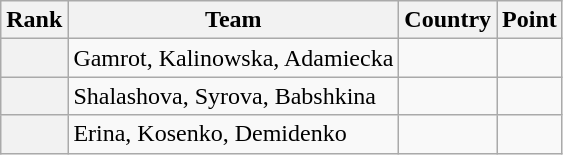<table class="wikitable sortable">
<tr>
<th>Rank</th>
<th>Team</th>
<th>Country</th>
<th>Point</th>
</tr>
<tr>
<th></th>
<td>Gamrot, Kalinowska, Adamiecka</td>
<td></td>
<td></td>
</tr>
<tr>
<th></th>
<td>Shalashova, Syrova, Babshkina</td>
<td></td>
<td></td>
</tr>
<tr>
<th></th>
<td>Erina, Kosenko, Demidenko</td>
<td></td>
<td></td>
</tr>
</table>
